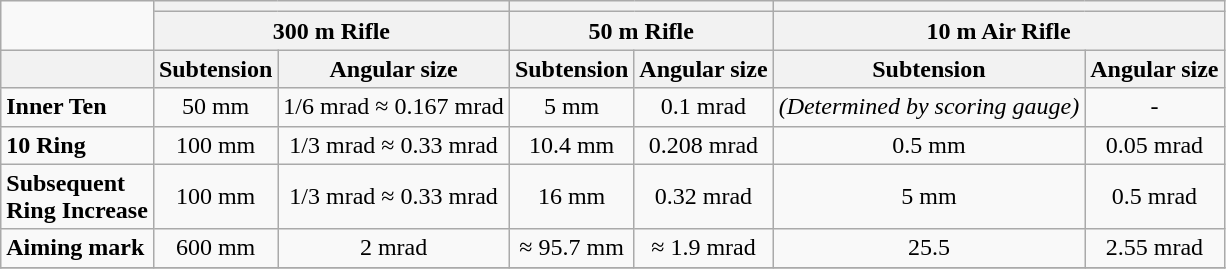<table class="wikitable">
<tr>
<td rowspan="2" style="text-align: center;"></td>
<th colspan="2" style="text-align: center;"></th>
<th colspan="2" style="text-align: center;"></th>
<th colspan="2" style="text-align: center;"></th>
</tr>
<tr>
<th colspan="2" style="text-align: center;">300 m Rifle</th>
<th colspan="2" style="text-align: center;">50 m Rifle</th>
<th colspan="2" style="text-align: center;">10 m Air Rifle</th>
</tr>
<tr>
<th></th>
<th>Subtension</th>
<th>Angular size</th>
<th>Subtension</th>
<th>Angular size</th>
<th>Subtension</th>
<th>Angular size</th>
</tr>
<tr>
<td><strong>Inner Ten</strong></td>
<td style="text-align: center;">50 mm</td>
<td style="text-align: center;">1/6 mrad ≈ 0.167 mrad</td>
<td style="text-align: center;">5 mm</td>
<td style="text-align: center;">0.1 mrad</td>
<td style="text-align: center;"><em>(Determined by scoring gauge)</em></td>
<td style="text-align: center;">-</td>
</tr>
<tr>
<td><strong>10 Ring</strong></td>
<td style="text-align: center;">100 mm</td>
<td style="text-align: center;">1/3 mrad ≈ 0.33 mrad</td>
<td style="text-align: center;">10.4 mm</td>
<td style="text-align: center;">0.208 mrad</td>
<td style="text-align: center;">0.5 mm</td>
<td style="text-align: center;">0.05 mrad</td>
</tr>
<tr>
<td><strong>Subsequent <br>Ring Increase</strong></td>
<td style="text-align: center;">100 mm</td>
<td style="text-align: center;">1/3 mrad ≈ 0.33 mrad</td>
<td style="text-align: center;">16 mm</td>
<td style="text-align: center;">0.32 mrad</td>
<td style="text-align: center;">5 mm</td>
<td style="text-align: center;">0.5 mrad</td>
</tr>
<tr>
<td><strong>Aiming mark</strong></td>
<td style="text-align: center;">600 mm</td>
<td style="text-align: center;">2 mrad</td>
<td style="text-align: center;">≈ 95.7 mm</td>
<td style="text-align: center;">≈ 1.9 mrad</td>
<td style="text-align: center;">25.5</td>
<td style="text-align: center;">2.55 mrad</td>
</tr>
<tr>
</tr>
</table>
